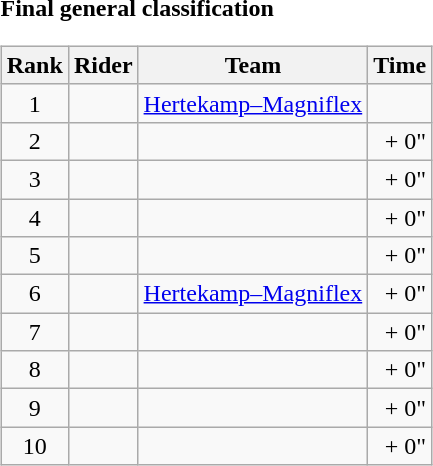<table>
<tr>
<td><strong>Final general classification</strong><br><table class="wikitable">
<tr>
<th scope="col">Rank</th>
<th scope="col">Rider</th>
<th scope="col">Team</th>
<th scope="col">Time</th>
</tr>
<tr>
<td style="text-align:center;">1</td>
<td></td>
<td><a href='#'>Hertekamp–Magniflex</a></td>
<td style="text-align:right;"></td>
</tr>
<tr>
<td style="text-align:center;">2</td>
<td></td>
<td></td>
<td style="text-align:right;">+ 0"</td>
</tr>
<tr>
<td style="text-align:center;">3</td>
<td></td>
<td></td>
<td style="text-align:right;">+ 0"</td>
</tr>
<tr>
<td style="text-align:center;">4</td>
<td></td>
<td></td>
<td style="text-align:right;">+ 0"</td>
</tr>
<tr>
<td style="text-align:center;">5</td>
<td></td>
<td></td>
<td style="text-align:right;">+ 0"</td>
</tr>
<tr>
<td style="text-align:center;">6</td>
<td></td>
<td><a href='#'>Hertekamp–Magniflex</a></td>
<td style="text-align:right;">+ 0"</td>
</tr>
<tr>
<td style="text-align:center;">7</td>
<td></td>
<td></td>
<td style="text-align:right;">+ 0"</td>
</tr>
<tr>
<td style="text-align:center;">8</td>
<td></td>
<td></td>
<td style="text-align:right;">+ 0"</td>
</tr>
<tr>
<td style="text-align:center;">9</td>
<td></td>
<td></td>
<td style="text-align:right;">+ 0"</td>
</tr>
<tr>
<td style="text-align:center;">10</td>
<td></td>
<td></td>
<td style="text-align:right;">+ 0"</td>
</tr>
</table>
</td>
</tr>
</table>
